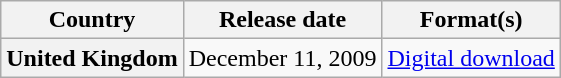<table class="wikitable plainrowheaders">
<tr>
<th scope="col">Country</th>
<th scope="col">Release date</th>
<th scope="col">Format(s)</th>
</tr>
<tr>
<th scope="row">United Kingdom</th>
<td>December 11, 2009</td>
<td><a href='#'>Digital download</a></td>
</tr>
</table>
